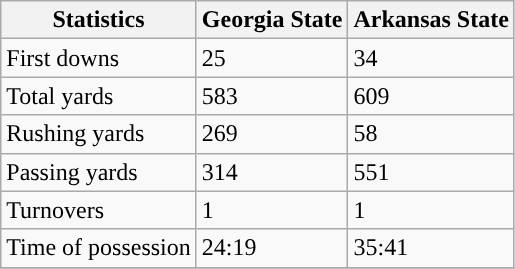<table class="wikitable">
<tr>
<th>Statistics</th>
<th>Georgia State</th>
<th>Arkansas State</th>
</tr>
<tr>
<td>First downs</td>
<td>25</td>
<td>34</td>
</tr>
<tr>
<td>Total yards</td>
<td>583</td>
<td>609</td>
</tr>
<tr>
<td>Rushing yards</td>
<td>269</td>
<td>58</td>
</tr>
<tr>
<td>Passing yards</td>
<td>314</td>
<td>551</td>
</tr>
<tr>
<td>Turnovers</td>
<td>1</td>
<td>1</td>
</tr>
<tr>
<td>Time of possession</td>
<td>24:19</td>
<td>35:41</td>
</tr>
<tr>
</tr>
</table>
